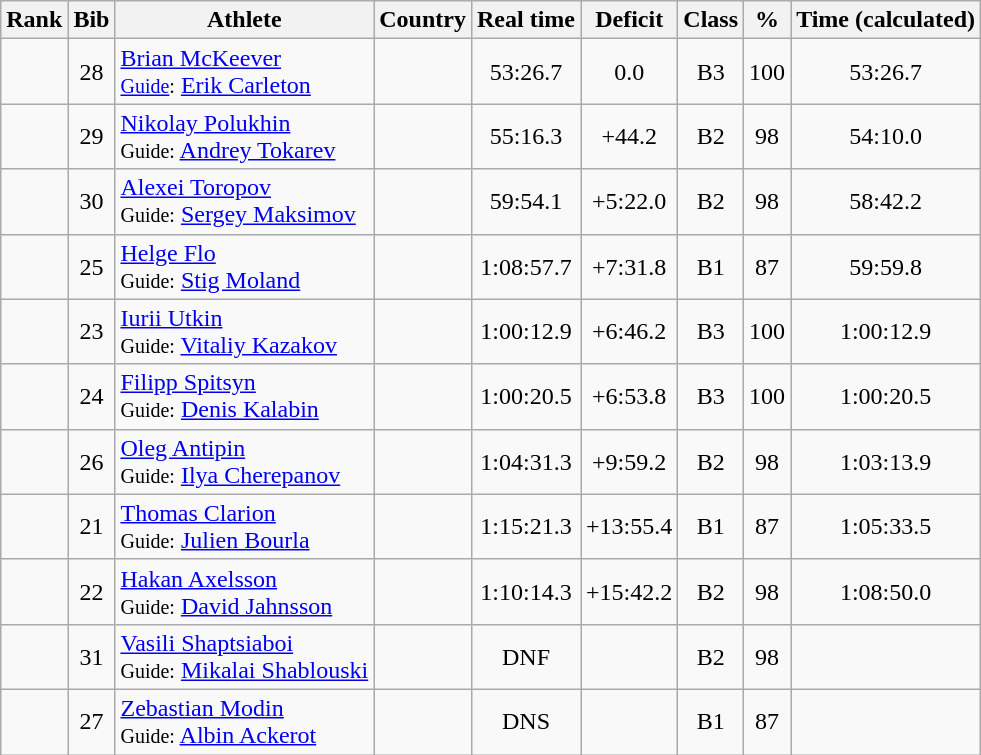<table class="wikitable sortable" style="text-align:center">
<tr>
<th>Rank</th>
<th>Bib</th>
<th>Athlete</th>
<th>Country</th>
<th>Real time</th>
<th>Deficit</th>
<th>Class</th>
<th>%</th>
<th>Time (calculated)</th>
</tr>
<tr>
<td></td>
<td>28</td>
<td align=left><a href='#'>Brian McKeever</a><br><small><a href='#'>Guide</a>:</small> <a href='#'>Erik Carleton</a></td>
<td align=left></td>
<td>53:26.7</td>
<td>0.0</td>
<td>B3</td>
<td>100</td>
<td>53:26.7</td>
</tr>
<tr>
<td></td>
<td>29</td>
<td align=left><a href='#'>Nikolay Polukhin</a><br><small>Guide:</small> <a href='#'>Andrey Tokarev</a></td>
<td align=left></td>
<td>55:16.3</td>
<td>+44.2</td>
<td>B2</td>
<td>98</td>
<td>54:10.0</td>
</tr>
<tr>
<td></td>
<td>30</td>
<td align=left><a href='#'>Alexei Toropov</a><br><small>Guide:</small> <a href='#'>Sergey Maksimov</a></td>
<td align=left></td>
<td>59:54.1</td>
<td>+5:22.0</td>
<td>B2</td>
<td>98</td>
<td>58:42.2</td>
</tr>
<tr>
<td></td>
<td>25</td>
<td align=left><a href='#'>Helge Flo</a><br><small>Guide:</small> <a href='#'>Stig Moland</a></td>
<td align=left></td>
<td>1:08:57.7</td>
<td>+7:31.8</td>
<td>B1</td>
<td>87</td>
<td>59:59.8</td>
</tr>
<tr>
<td></td>
<td>23</td>
<td align=left><a href='#'>Iurii Utkin</a><br><small>Guide:</small> <a href='#'>Vitaliy Kazakov</a></td>
<td align=left></td>
<td>1:00:12.9</td>
<td>+6:46.2</td>
<td>B3</td>
<td>100</td>
<td>1:00:12.9</td>
</tr>
<tr>
<td></td>
<td>24</td>
<td align=left><a href='#'>Filipp Spitsyn</a><br><small>Guide:</small> <a href='#'>Denis Kalabin</a></td>
<td align=left></td>
<td>1:00:20.5</td>
<td>+6:53.8</td>
<td>B3</td>
<td>100</td>
<td>1:00:20.5</td>
</tr>
<tr>
<td></td>
<td>26</td>
<td align=left><a href='#'>Oleg Antipin</a><br><small>Guide:</small> <a href='#'>Ilya Cherepanov</a></td>
<td align=left></td>
<td>1:04:31.3</td>
<td>+9:59.2</td>
<td>B2</td>
<td>98</td>
<td>1:03:13.9</td>
</tr>
<tr>
<td></td>
<td>21</td>
<td align=left><a href='#'>Thomas Clarion</a><br><small>Guide:</small> <a href='#'>Julien Bourla</a></td>
<td align=left></td>
<td>1:15:21.3</td>
<td>+13:55.4</td>
<td>B1</td>
<td>87</td>
<td>1:05:33.5</td>
</tr>
<tr>
<td></td>
<td>22</td>
<td align=left><a href='#'>Hakan Axelsson</a><br><small>Guide:</small> <a href='#'>David Jahnsson</a></td>
<td align=left></td>
<td>1:10:14.3</td>
<td>+15:42.2</td>
<td>B2</td>
<td>98</td>
<td>1:08:50.0</td>
</tr>
<tr>
<td></td>
<td>31</td>
<td align=left><a href='#'>Vasili Shaptsiaboi</a><br><small>Guide:</small> <a href='#'>Mikalai Shablouski</a></td>
<td align=left></td>
<td>DNF</td>
<td></td>
<td>B2</td>
<td>98</td>
<td></td>
</tr>
<tr>
<td></td>
<td>27</td>
<td align=left><a href='#'>Zebastian Modin</a><br><small>Guide:</small> <a href='#'>Albin Ackerot</a></td>
<td align=left></td>
<td>DNS</td>
<td></td>
<td>B1</td>
<td>87</td>
<td></td>
</tr>
</table>
